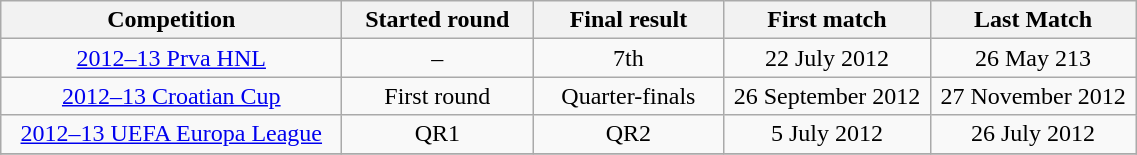<table class="wikitable" style="text-align: center;">
<tr>
<th width="220">Competition</th>
<th width="120">Started round</th>
<th width="120">Final result</th>
<th width="130">First match</th>
<th width="130">Last Match</th>
</tr>
<tr>
<td><a href='#'>2012–13 Prva HNL</a></td>
<td>–</td>
<td>7th</td>
<td>22 July 2012</td>
<td>26 May 213</td>
</tr>
<tr>
<td><a href='#'>2012–13 Croatian Cup</a></td>
<td>First round</td>
<td>Quarter-finals</td>
<td>26 September 2012</td>
<td>27 November 2012</td>
</tr>
<tr>
<td><a href='#'>2012–13 UEFA Europa League</a></td>
<td>QR1</td>
<td>QR2</td>
<td>5 July 2012</td>
<td>26 July 2012</td>
</tr>
<tr>
</tr>
</table>
